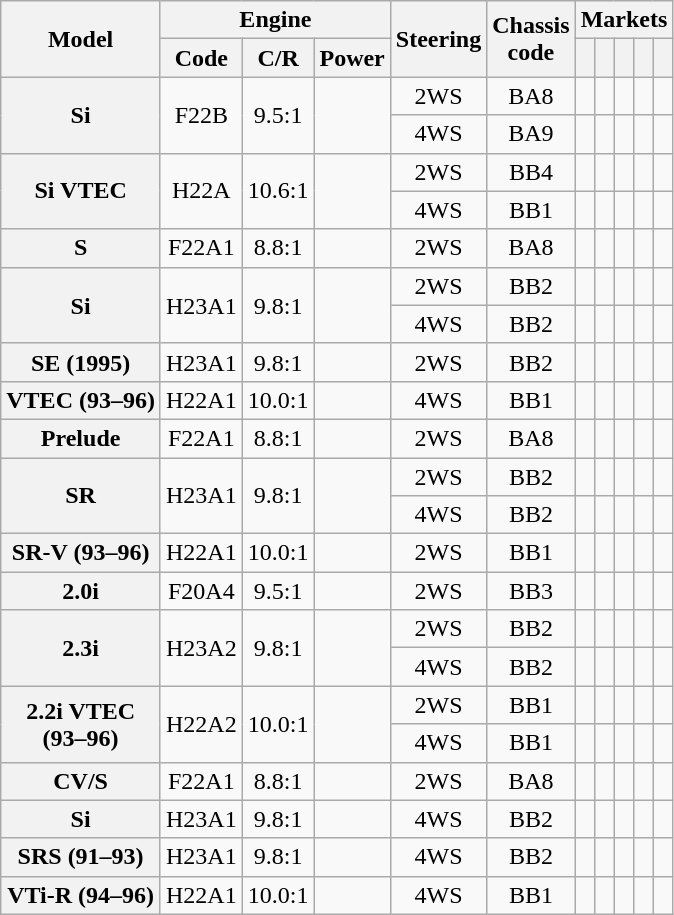<table class="wikitable" style="text-align: center; font-size:100%; color:black">
<tr>
<th rowspan="2">Model</th>
<th colspan="3">Engine</th>
<th rowspan="2">Steering</th>
<th rowspan="2">Chassis<br>code</th>
<th colspan="5">Markets</th>
</tr>
<tr>
<th>Code</th>
<th>C/R</th>
<th>Power</th>
<th></th>
<th></th>
<th></th>
<th></th>
<th></th>
</tr>
<tr>
<th rowspan="2">Si</th>
<td rowspan="2">F22B</td>
<td rowspan="2">9.5:1</td>
<td rowspan="2"></td>
<td>2WS</td>
<td>BA8</td>
<td></td>
<td></td>
<td></td>
<td></td>
<td></td>
</tr>
<tr>
<td>4WS</td>
<td>BA9</td>
<td></td>
<td></td>
<td></td>
<td></td>
<td></td>
</tr>
<tr>
<th rowspan="2">Si VTEC</th>
<td rowspan="2">H22A</td>
<td rowspan="2">10.6:1</td>
<td rowspan="2"></td>
<td>2WS</td>
<td>BB4</td>
<td></td>
<td></td>
<td></td>
<td></td>
<td></td>
</tr>
<tr>
<td>4WS</td>
<td>BB1</td>
<td></td>
<td></td>
<td></td>
<td></td>
<td></td>
</tr>
<tr>
<th>S</th>
<td>F22A1</td>
<td>8.8:1</td>
<td></td>
<td>2WS</td>
<td>BA8</td>
<td></td>
<td></td>
<td></td>
<td></td>
<td></td>
</tr>
<tr>
<th rowspan="2">Si</th>
<td rowspan="2">H23A1</td>
<td rowspan="2">9.8:1</td>
<td rowspan="2"></td>
<td>2WS</td>
<td>BB2</td>
<td></td>
<td></td>
<td></td>
<td></td>
<td></td>
</tr>
<tr>
<td>4WS</td>
<td>BB2</td>
<td></td>
<td></td>
<td></td>
<td></td>
<td></td>
</tr>
<tr>
<th>SE (1995)</th>
<td>H23A1</td>
<td>9.8:1</td>
<td></td>
<td>2WS</td>
<td>BB2</td>
<td></td>
<td></td>
<td></td>
<td></td>
<td></td>
</tr>
<tr>
<th>VTEC (93–96)</th>
<td>H22A1</td>
<td>10.0:1</td>
<td></td>
<td>4WS</td>
<td>BB1</td>
<td></td>
<td></td>
<td></td>
<td></td>
<td></td>
</tr>
<tr>
<th>Prelude</th>
<td>F22A1</td>
<td>8.8:1</td>
<td></td>
<td>2WS</td>
<td>BA8</td>
<td></td>
<td></td>
<td></td>
<td></td>
<td></td>
</tr>
<tr>
<th rowspan="2">SR</th>
<td rowspan="2">H23A1</td>
<td rowspan="2">9.8:1</td>
<td rowspan="2"></td>
<td>2WS</td>
<td>BB2</td>
<td></td>
<td></td>
<td></td>
<td></td>
<td></td>
</tr>
<tr>
<td>4WS</td>
<td>BB2</td>
<td></td>
<td></td>
<td></td>
<td></td>
<td></td>
</tr>
<tr>
<th>SR-V (93–96)</th>
<td>H22A1</td>
<td>10.0:1</td>
<td></td>
<td>2WS</td>
<td>BB1</td>
<td></td>
<td></td>
<td></td>
<td></td>
<td></td>
</tr>
<tr>
<th>2.0i</th>
<td>F20A4</td>
<td>9.5:1</td>
<td></td>
<td>2WS</td>
<td>BB3</td>
<td></td>
<td></td>
<td></td>
<td></td>
<td></td>
</tr>
<tr>
<th rowspan="2">2.3i</th>
<td rowspan="2">H23A2</td>
<td rowspan="2">9.8:1</td>
<td rowspan="2"></td>
<td>2WS</td>
<td>BB2</td>
<td></td>
<td></td>
<td></td>
<td></td>
<td></td>
</tr>
<tr>
<td>4WS</td>
<td>BB2</td>
<td></td>
<td></td>
<td></td>
<td></td>
<td></td>
</tr>
<tr>
<th rowspan="2">2.2i VTEC<br>(93–96)</th>
<td rowspan="2">H22A2</td>
<td rowspan="2">10.0:1</td>
<td rowspan="2"></td>
<td>2WS</td>
<td>BB1</td>
<td></td>
<td></td>
<td></td>
<td></td>
<td></td>
</tr>
<tr>
<td>4WS</td>
<td>BB1</td>
<td></td>
<td></td>
<td></td>
<td></td>
<td></td>
</tr>
<tr>
<th>CV/S</th>
<td>F22A1</td>
<td>8.8:1</td>
<td></td>
<td>2WS</td>
<td>BA8</td>
<td></td>
<td></td>
<td></td>
<td></td>
<td></td>
</tr>
<tr>
<th>Si</th>
<td>H23A1</td>
<td>9.8:1</td>
<td></td>
<td>4WS</td>
<td>BB2</td>
<td></td>
<td></td>
<td></td>
<td></td>
<td></td>
</tr>
<tr>
<th>SRS (91–93)</th>
<td>H23A1</td>
<td>9.8:1</td>
<td></td>
<td>4WS</td>
<td>BB2</td>
<td></td>
<td></td>
<td></td>
<td></td>
<td></td>
</tr>
<tr>
<th>VTi-R (94–96)</th>
<td>H22A1</td>
<td>10.0:1</td>
<td></td>
<td>4WS</td>
<td>BB1</td>
<td></td>
<td></td>
<td></td>
<td></td>
<td></td>
</tr>
</table>
